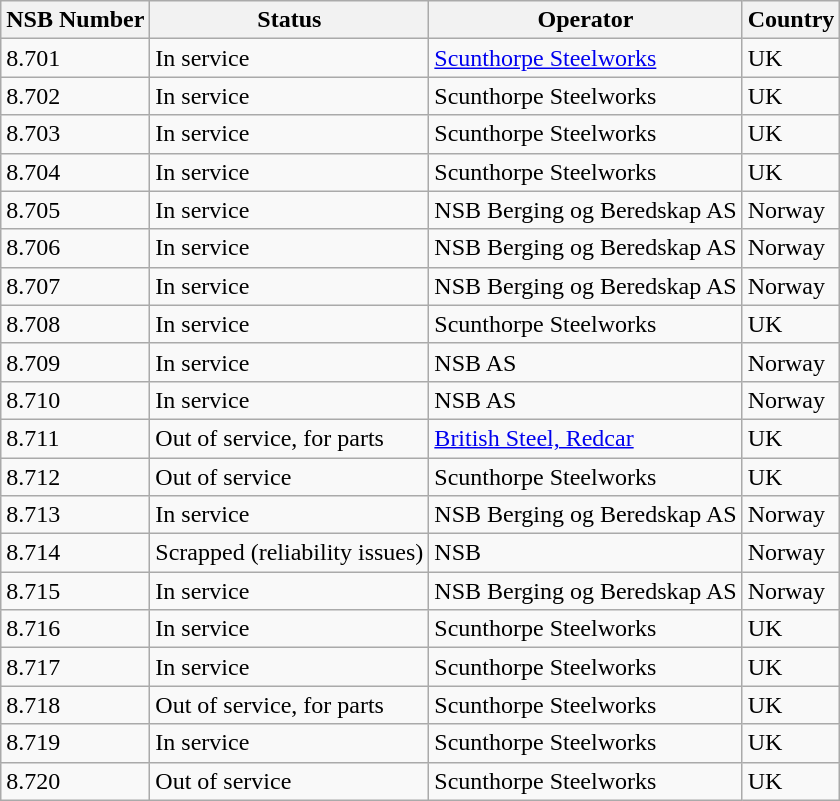<table class="wikitable">
<tr>
<th>NSB Number</th>
<th>Status</th>
<th>Operator</th>
<th>Country</th>
</tr>
<tr>
<td>8.701</td>
<td>In service</td>
<td><a href='#'>Scunthorpe Steelworks</a></td>
<td>UK</td>
</tr>
<tr>
<td>8.702</td>
<td>In service</td>
<td>Scunthorpe Steelworks</td>
<td>UK</td>
</tr>
<tr>
<td>8.703</td>
<td>In service</td>
<td>Scunthorpe Steelworks</td>
<td>UK</td>
</tr>
<tr>
<td>8.704</td>
<td>In service</td>
<td>Scunthorpe Steelworks</td>
<td>UK</td>
</tr>
<tr>
<td>8.705</td>
<td>In service</td>
<td>NSB Berging og Beredskap AS</td>
<td>Norway</td>
</tr>
<tr>
<td>8.706</td>
<td>In service</td>
<td>NSB Berging og Beredskap AS</td>
<td>Norway</td>
</tr>
<tr>
<td>8.707</td>
<td>In service</td>
<td>NSB Berging og Beredskap AS</td>
<td>Norway</td>
</tr>
<tr>
<td>8.708</td>
<td>In service</td>
<td>Scunthorpe Steelworks</td>
<td>UK</td>
</tr>
<tr>
<td>8.709</td>
<td>In service</td>
<td>NSB AS</td>
<td>Norway</td>
</tr>
<tr>
<td>8.710</td>
<td>In service</td>
<td>NSB AS</td>
<td>Norway</td>
</tr>
<tr>
<td>8.711</td>
<td>Out of service, for parts</td>
<td><a href='#'>British Steel, Redcar</a></td>
<td>UK</td>
</tr>
<tr>
<td>8.712</td>
<td>Out of service</td>
<td>Scunthorpe Steelworks</td>
<td>UK</td>
</tr>
<tr>
<td>8.713</td>
<td>In service</td>
<td>NSB Berging og Beredskap AS</td>
<td>Norway</td>
</tr>
<tr>
<td>8.714</td>
<td>Scrapped (reliability issues)</td>
<td>NSB</td>
<td>Norway</td>
</tr>
<tr>
<td>8.715</td>
<td>In service</td>
<td>NSB Berging og Beredskap AS</td>
<td>Norway</td>
</tr>
<tr>
<td>8.716</td>
<td>In service</td>
<td>Scunthorpe Steelworks</td>
<td>UK</td>
</tr>
<tr>
<td>8.717</td>
<td>In service</td>
<td>Scunthorpe Steelworks</td>
<td>UK</td>
</tr>
<tr>
<td>8.718</td>
<td>Out of service, for parts</td>
<td>Scunthorpe Steelworks</td>
<td>UK</td>
</tr>
<tr>
<td>8.719</td>
<td>In service</td>
<td>Scunthorpe Steelworks</td>
<td>UK</td>
</tr>
<tr>
<td>8.720</td>
<td>Out of service</td>
<td>Scunthorpe Steelworks</td>
<td>UK</td>
</tr>
</table>
